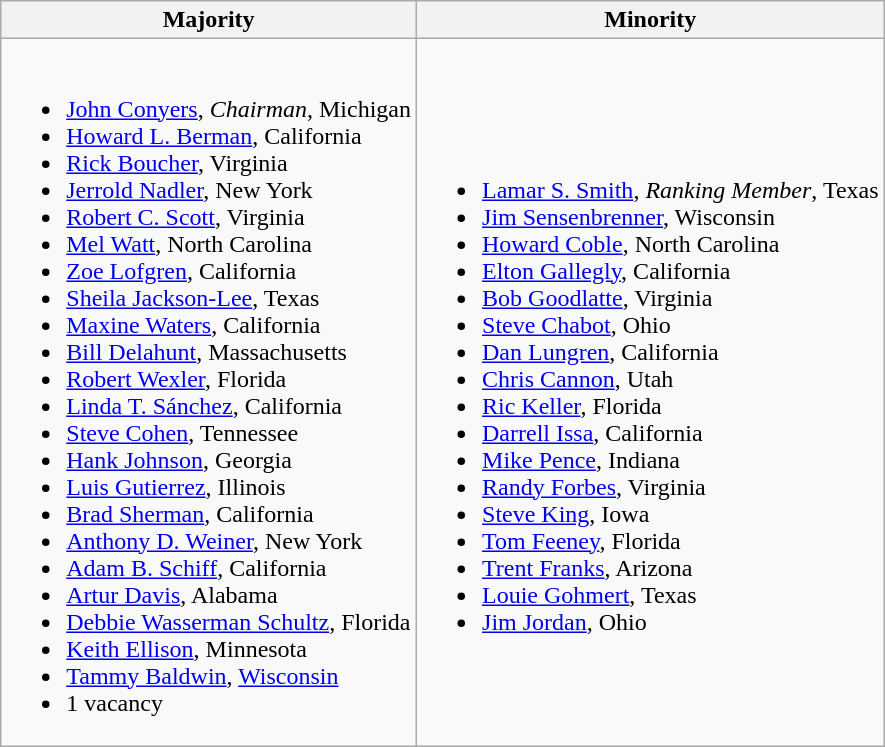<table class=wikitable>
<tr>
<th>Majority</th>
<th>Minority</th>
</tr>
<tr>
<td><br><ul><li><a href='#'>John Conyers</a>, <em>Chairman</em>, Michigan</li><li><a href='#'>Howard L. Berman</a>, California</li><li><a href='#'>Rick Boucher</a>, Virginia</li><li><a href='#'>Jerrold Nadler</a>, New York</li><li><a href='#'>Robert C. Scott</a>, Virginia</li><li><a href='#'>Mel Watt</a>, North Carolina</li><li><a href='#'>Zoe Lofgren</a>, California</li><li><a href='#'>Sheila Jackson-Lee</a>, Texas</li><li><a href='#'>Maxine Waters</a>, California</li><li><a href='#'>Bill Delahunt</a>, Massachusetts</li><li><a href='#'>Robert Wexler</a>, Florida</li><li><a href='#'>Linda T. Sánchez</a>, California</li><li><a href='#'>Steve Cohen</a>, Tennessee</li><li><a href='#'>Hank Johnson</a>, Georgia</li><li><a href='#'>Luis Gutierrez</a>, Illinois</li><li><a href='#'>Brad Sherman</a>, California</li><li><a href='#'>Anthony D. Weiner</a>, New York</li><li><a href='#'>Adam B. Schiff</a>, California</li><li><a href='#'>Artur Davis</a>, Alabama</li><li><a href='#'>Debbie Wasserman Schultz</a>, Florida</li><li><a href='#'>Keith Ellison</a>, Minnesota</li><li><a href='#'>Tammy Baldwin</a>, <a href='#'>Wisconsin</a></li><li>1 vacancy</li></ul></td>
<td><br><ul><li><a href='#'>Lamar S. Smith</a>, <em>Ranking Member</em>, Texas</li><li><a href='#'>Jim Sensenbrenner</a>, Wisconsin</li><li><a href='#'>Howard Coble</a>, North Carolina</li><li><a href='#'>Elton Gallegly</a>, California</li><li><a href='#'>Bob Goodlatte</a>, Virginia</li><li><a href='#'>Steve Chabot</a>, Ohio</li><li><a href='#'>Dan Lungren</a>, California</li><li><a href='#'>Chris Cannon</a>, Utah</li><li><a href='#'>Ric Keller</a>, Florida</li><li><a href='#'>Darrell Issa</a>, California</li><li><a href='#'>Mike Pence</a>, Indiana</li><li><a href='#'>Randy Forbes</a>, Virginia</li><li><a href='#'>Steve King</a>, Iowa</li><li><a href='#'>Tom Feeney</a>, Florida</li><li><a href='#'>Trent Franks</a>, Arizona</li><li><a href='#'>Louie Gohmert</a>, Texas</li><li><a href='#'>Jim Jordan</a>, Ohio</li></ul></td>
</tr>
</table>
